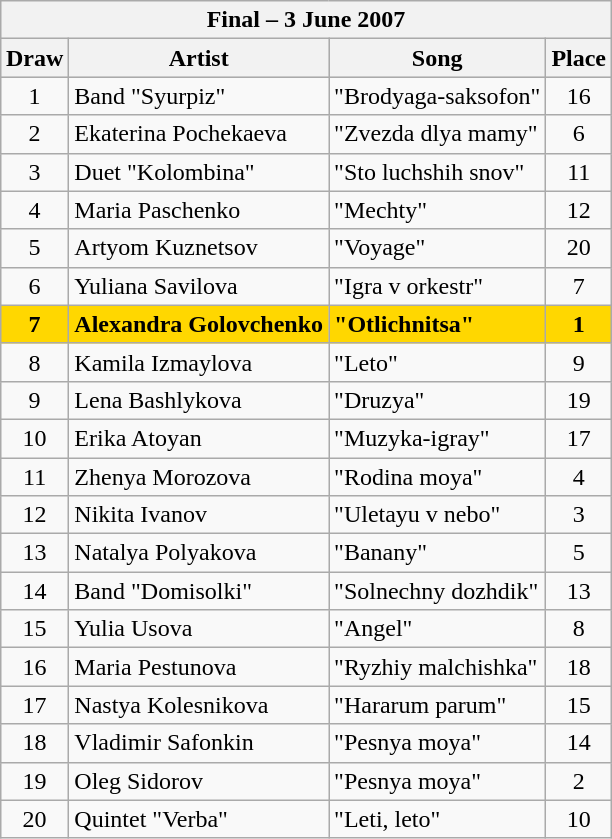<table class="sortable wikitable" style="margin: 1em auto 1em auto; text-align:center">
<tr>
<th colspan="4">Final – 3 June 2007</th>
</tr>
<tr bgcolor="#CCCCCC">
<th>Draw</th>
<th>Artist</th>
<th>Song</th>
<th>Place</th>
</tr>
<tr>
<td>1</td>
<td align="left">Band "Syurpiz"</td>
<td align="left">"Brodyaga-saksofon"</td>
<td>16</td>
</tr>
<tr>
<td>2</td>
<td align="left">Ekaterina Pochekaeva</td>
<td align="left">"Zvezda dlya mamy"</td>
<td>6</td>
</tr>
<tr>
<td>3</td>
<td align="left">Duet "Kolombina"</td>
<td align="left">"Sto luchshih snov"</td>
<td>11</td>
</tr>
<tr>
<td>4</td>
<td align="left">Maria Paschenko</td>
<td align="left">"Mechty"</td>
<td>12</td>
</tr>
<tr>
<td>5</td>
<td align="left">Artyom Kuznetsov</td>
<td align="left">"Voyage"</td>
<td>20</td>
</tr>
<tr>
<td>6</td>
<td align="left">Yuliana Savilova</td>
<td align="left">"Igra v orkestr"</td>
<td>7</td>
</tr>
<tr style="font-weight:bold; background:gold;">
<td>7</td>
<td align="left">Alexandra Golovchenko</td>
<td align="left">"Otlichnitsa"</td>
<td>1</td>
</tr>
<tr>
<td>8</td>
<td align="left">Kamila Izmaylova</td>
<td align="left">"Leto"</td>
<td>9</td>
</tr>
<tr>
<td>9</td>
<td align="left">Lena Bashlykova</td>
<td align="left">"Druzya"</td>
<td>19</td>
</tr>
<tr>
<td>10</td>
<td align="left">Erika Atoyan</td>
<td align="left">"Muzyka-igray"</td>
<td>17</td>
</tr>
<tr>
<td>11</td>
<td align="left">Zhenya Morozova</td>
<td align="left">"Rodina moya"</td>
<td>4</td>
</tr>
<tr>
<td>12</td>
<td align="left">Nikita Ivanov</td>
<td align="left">"Uletayu v nebo"</td>
<td>3</td>
</tr>
<tr>
<td>13</td>
<td align="left">Natalya Polyakova</td>
<td align="left">"Banany"</td>
<td>5</td>
</tr>
<tr>
<td>14</td>
<td align="left">Band "Domisolki"</td>
<td align="left">"Solnechny dozhdik"</td>
<td>13</td>
</tr>
<tr>
<td>15</td>
<td align="left">Yulia Usova</td>
<td align="left">"Angel"</td>
<td>8</td>
</tr>
<tr>
<td>16</td>
<td align="left">Maria Pestunova</td>
<td align="left">"Ryzhiy malchishka"</td>
<td>18</td>
</tr>
<tr>
<td>17</td>
<td align="left">Nastya Kolesnikova</td>
<td align="left">"Hararum parum"</td>
<td>15</td>
</tr>
<tr>
<td>18</td>
<td align="left">Vladimir Safonkin</td>
<td align="left">"Pesnya moya"</td>
<td>14</td>
</tr>
<tr>
<td>19</td>
<td align="left">Oleg Sidorov</td>
<td align="left">"Pesnya moya"</td>
<td>2</td>
</tr>
<tr>
<td>20</td>
<td align="left">Quintet "Verba"</td>
<td align="left">"Leti, leto"</td>
<td>10</td>
</tr>
</table>
